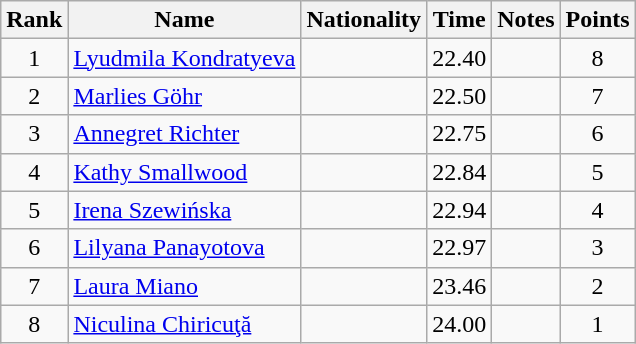<table class="wikitable sortable" style="text-align:center">
<tr>
<th>Rank</th>
<th>Name</th>
<th>Nationality</th>
<th>Time</th>
<th>Notes</th>
<th>Points</th>
</tr>
<tr>
<td>1</td>
<td align=left><a href='#'>Lyudmila Kondratyeva</a></td>
<td align=left></td>
<td>22.40</td>
<td></td>
<td>8</td>
</tr>
<tr>
<td>2</td>
<td align=left><a href='#'>Marlies Göhr</a></td>
<td align=left></td>
<td>22.50</td>
<td></td>
<td>7</td>
</tr>
<tr>
<td>3</td>
<td align=left><a href='#'>Annegret Richter</a></td>
<td align=left></td>
<td>22.75</td>
<td></td>
<td>6</td>
</tr>
<tr>
<td>4</td>
<td align=left><a href='#'>Kathy Smallwood</a></td>
<td align=left></td>
<td>22.84</td>
<td></td>
<td>5</td>
</tr>
<tr>
<td>5</td>
<td align=left><a href='#'>Irena Szewińska</a></td>
<td align=left></td>
<td>22.94</td>
<td></td>
<td>4</td>
</tr>
<tr>
<td>6</td>
<td align=left><a href='#'>Lilyana Panayotova</a></td>
<td align=left></td>
<td>22.97</td>
<td></td>
<td>3</td>
</tr>
<tr>
<td>7</td>
<td align=left><a href='#'>Laura Miano</a></td>
<td align=left></td>
<td>23.46</td>
<td></td>
<td>2</td>
</tr>
<tr>
<td>8</td>
<td align=left><a href='#'>Niculina Chiricuţă</a></td>
<td align=left></td>
<td>24.00</td>
<td></td>
<td>1</td>
</tr>
</table>
